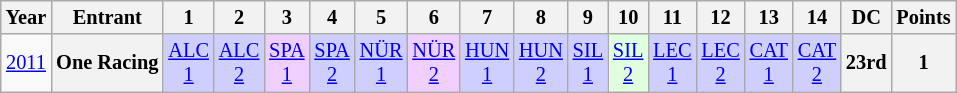<table class="wikitable" style="text-align:center; font-size:85%">
<tr>
<th>Year</th>
<th>Entrant</th>
<th>1</th>
<th>2</th>
<th>3</th>
<th>4</th>
<th>5</th>
<th>6</th>
<th>7</th>
<th>8</th>
<th>9</th>
<th>10</th>
<th>11</th>
<th>12</th>
<th>13</th>
<th>14</th>
<th>DC</th>
<th>Points</th>
</tr>
<tr>
<td><a href='#'>2011</a></td>
<th nowrap>One Racing</th>
<td style="background:#cfcfff;"><a href='#'>ALC<br>1</a><br></td>
<td style="background:#cfcfff;"><a href='#'>ALC<br>2</a><br></td>
<td style="background:#efcfff;"><a href='#'>SPA<br>1</a><br></td>
<td style="background:#cfcfff;"><a href='#'>SPA<br>2</a><br></td>
<td style="background:#cfcfff;"><a href='#'>NÜR<br>1</a><br></td>
<td style="background:#efcfff;"><a href='#'>NÜR<br>2</a><br></td>
<td style="background:#cfcfff;"><a href='#'>HUN<br>1</a><br></td>
<td style="background:#cfcfff;"><a href='#'>HUN<br>2</a><br></td>
<td style="background:#cfcfff;"><a href='#'>SIL<br>1</a><br></td>
<td style="background:#dfffdf;"><a href='#'>SIL<br>2</a><br></td>
<td style="background:#cfcfff;"><a href='#'>LEC<br>1</a><br></td>
<td style="background:#cfcfff;"><a href='#'>LEC<br>2</a><br></td>
<td style="background:#cfcfff;"><a href='#'>CAT<br>1</a><br></td>
<td style="background:#cfcfff;"><a href='#'>CAT<br>2</a><br></td>
<th>23rd</th>
<th>1</th>
</tr>
</table>
